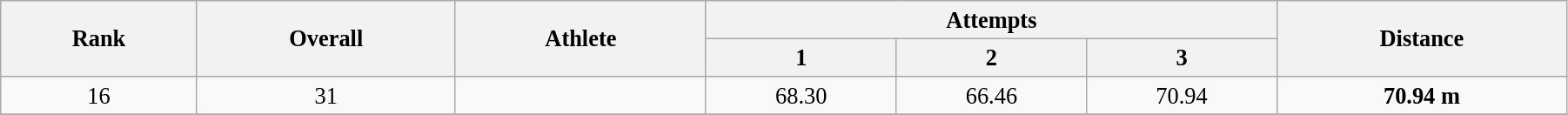<table class="wikitable" style=" text-align:center; font-size:110%;" width="95%">
<tr>
<th rowspan="2">Rank</th>
<th rowspan="2">Overall</th>
<th rowspan="2">Athlete</th>
<th colspan="3">Attempts</th>
<th rowspan="2">Distance</th>
</tr>
<tr>
<th>1</th>
<th>2</th>
<th>3</th>
</tr>
<tr>
<td>16</td>
<td>31</td>
<td align=left></td>
<td>68.30</td>
<td>66.46</td>
<td>70.94</td>
<td><strong>70.94 m</strong></td>
</tr>
<tr>
</tr>
</table>
